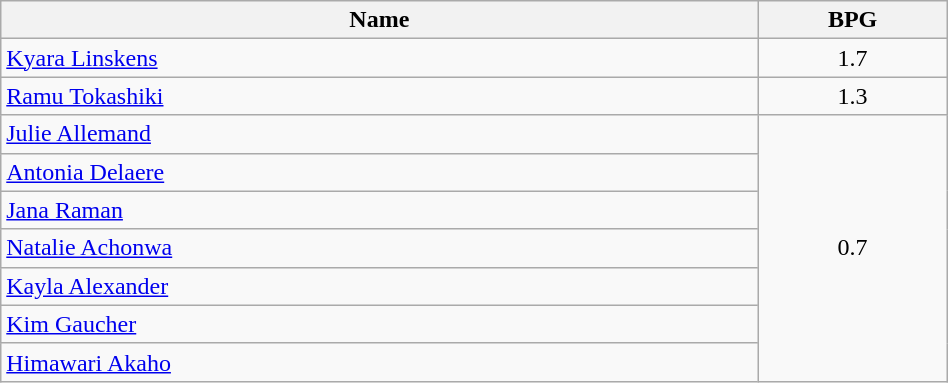<table class=wikitable width="50%">
<tr>
<th width="80%">Name</th>
<th width="20%">BPG</th>
</tr>
<tr>
<td> <a href='#'>Kyara Linskens</a></td>
<td align=center>1.7</td>
</tr>
<tr>
<td> <a href='#'>Ramu Tokashiki</a></td>
<td align=center>1.3</td>
</tr>
<tr>
<td> <a href='#'>Julie Allemand</a></td>
<td align=center rowspan=7>0.7</td>
</tr>
<tr>
<td> <a href='#'>Antonia Delaere</a></td>
</tr>
<tr>
<td> <a href='#'>Jana Raman</a></td>
</tr>
<tr>
<td> <a href='#'>Natalie Achonwa</a></td>
</tr>
<tr>
<td> <a href='#'>Kayla Alexander</a></td>
</tr>
<tr>
<td> <a href='#'>Kim Gaucher</a></td>
</tr>
<tr>
<td> <a href='#'>Himawari Akaho</a></td>
</tr>
</table>
